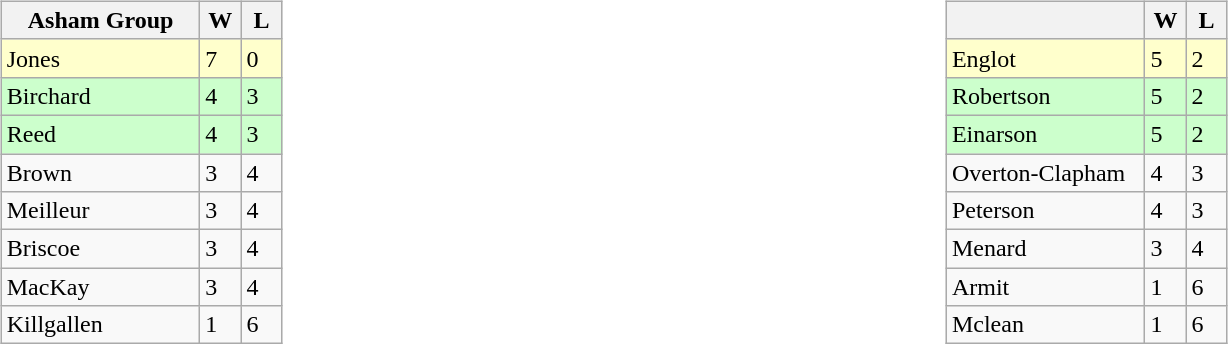<table table>
<tr>
<td valign=top width=10%><br><table class=wikitable>
<tr>
<th width=125>Asham Group</th>
<th width=20>W</th>
<th width=20>L</th>
</tr>
<tr bgcolor=#ffffcc>
<td>Jones</td>
<td>7</td>
<td>0</td>
</tr>
<tr bgcolor=#ccffcc>
<td>Birchard</td>
<td>4</td>
<td>3</td>
</tr>
<tr bgcolor=#ccffcc>
<td>Reed</td>
<td>4</td>
<td>3</td>
</tr>
<tr>
<td>Brown</td>
<td>3</td>
<td>4</td>
</tr>
<tr>
<td>Meilleur</td>
<td>3</td>
<td>4</td>
</tr>
<tr>
<td>Briscoe</td>
<td>3</td>
<td>4</td>
</tr>
<tr>
<td>MacKay</td>
<td>3</td>
<td>4</td>
</tr>
<tr>
<td>Killgallen</td>
<td>1</td>
<td>6</td>
</tr>
</table>
</td>
<td valign=top width=10%><br><table class=wikitable>
<tr>
<th width=125></th>
<th width=20>W</th>
<th width=20>L</th>
</tr>
<tr bgcolor=#ffffcc>
<td>Englot</td>
<td>5</td>
<td>2</td>
</tr>
<tr bgcolor=#ccffcc>
<td>Robertson</td>
<td>5</td>
<td>2</td>
</tr>
<tr bgcolor=#ccffcc>
<td>Einarson</td>
<td>5</td>
<td>2</td>
</tr>
<tr>
<td>Overton-Clapham</td>
<td>4</td>
<td>3</td>
</tr>
<tr>
<td>Peterson</td>
<td>4</td>
<td>3</td>
</tr>
<tr>
<td>Menard</td>
<td>3</td>
<td>4</td>
</tr>
<tr>
<td>Armit</td>
<td>1</td>
<td>6</td>
</tr>
<tr>
<td>Mclean</td>
<td>1</td>
<td>6</td>
</tr>
</table>
</td>
</tr>
</table>
